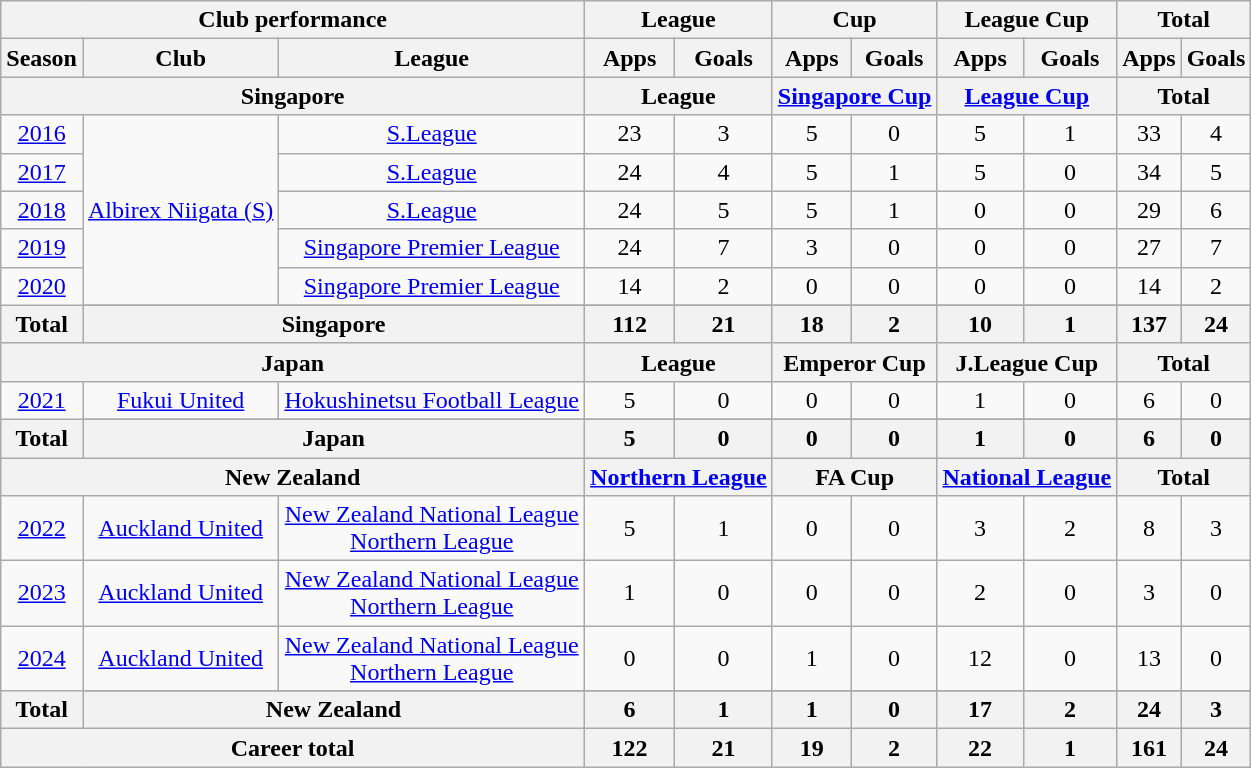<table class="wikitable" style="text-align:center">
<tr>
<th colspan=3>Club performance</th>
<th colspan=2>League</th>
<th colspan=2>Cup</th>
<th colspan=2>League Cup</th>
<th colspan=2>Total</th>
</tr>
<tr>
<th>Season</th>
<th>Club</th>
<th>League</th>
<th>Apps</th>
<th>Goals</th>
<th>Apps</th>
<th>Goals</th>
<th>Apps</th>
<th>Goals</th>
<th>Apps</th>
<th>Goals</th>
</tr>
<tr>
<th colspan=3>Singapore</th>
<th colspan=2>League</th>
<th colspan=2><a href='#'>Singapore Cup</a></th>
<th colspan=2><a href='#'>League Cup</a></th>
<th colspan=2>Total</th>
</tr>
<tr>
<td><a href='#'>2016</a></td>
<td rowspan="5"><a href='#'>Albirex Niigata (S)</a></td>
<td><a href='#'>S.League</a></td>
<td>23</td>
<td>3</td>
<td>5</td>
<td>0</td>
<td>5</td>
<td>1</td>
<td>33</td>
<td>4</td>
</tr>
<tr>
<td><a href='#'>2017</a></td>
<td><a href='#'>S.League</a></td>
<td>24</td>
<td>4</td>
<td>5</td>
<td>1</td>
<td>5</td>
<td>0</td>
<td>34</td>
<td>5</td>
</tr>
<tr>
<td><a href='#'>2018</a></td>
<td><a href='#'>S.League</a></td>
<td>24</td>
<td>5</td>
<td>5</td>
<td>1</td>
<td>0</td>
<td>0</td>
<td>29</td>
<td>6</td>
</tr>
<tr>
<td><a href='#'>2019</a></td>
<td><a href='#'>Singapore Premier League</a></td>
<td>24</td>
<td>7</td>
<td>3</td>
<td>0</td>
<td>0</td>
<td>0</td>
<td>27</td>
<td>7</td>
</tr>
<tr>
<td><a href='#'>2020</a></td>
<td><a href='#'>Singapore Premier League</a></td>
<td>14</td>
<td>2</td>
<td>0</td>
<td>0</td>
<td>0</td>
<td>0</td>
<td>14</td>
<td>2</td>
</tr>
<tr>
<th rowspan=2>Total</th>
</tr>
<tr>
<th colspan=2>Singapore</th>
<th>112</th>
<th>21</th>
<th>18</th>
<th>2</th>
<th>10</th>
<th>1</th>
<th>137</th>
<th>24</th>
</tr>
<tr>
<th colspan=3>Japan</th>
<th colspan=2>League</th>
<th colspan=2>Emperor Cup</th>
<th colspan=2>J.League Cup</th>
<th colspan=2>Total</th>
</tr>
<tr>
<td><a href='#'>2021</a></td>
<td><a href='#'>Fukui United</a></td>
<td><a href='#'>Hokushinetsu Football League</a></td>
<td>5</td>
<td>0</td>
<td>0</td>
<td>0</td>
<td>1</td>
<td>0</td>
<td>6</td>
<td>0</td>
</tr>
<tr>
<th rowspan=2>Total</th>
</tr>
<tr>
<th colspan=2>Japan</th>
<th>5</th>
<th>0</th>
<th>0</th>
<th>0</th>
<th>1</th>
<th>0</th>
<th>6</th>
<th>0</th>
</tr>
<tr>
<th colspan=3>New Zealand</th>
<th colspan=2><a href='#'>Northern League</a></th>
<th colspan=2>FA Cup</th>
<th colspan=2><a href='#'>National League</a></th>
<th colspan=2>Total</th>
</tr>
<tr>
<td><a href='#'>2022</a></td>
<td><a href='#'>Auckland United</a></td>
<td><a href='#'>New Zealand National League</a> <br> <a href='#'>Northern League</a></td>
<td>5</td>
<td>1</td>
<td>0</td>
<td>0</td>
<td>3</td>
<td>2</td>
<td>8</td>
<td>3</td>
</tr>
<tr>
<td><a href='#'>2023</a></td>
<td><a href='#'>Auckland United</a></td>
<td><a href='#'>New Zealand National League</a> <br> <a href='#'>Northern League</a></td>
<td>1</td>
<td>0</td>
<td>0</td>
<td>0</td>
<td>2</td>
<td>0</td>
<td>3</td>
<td>0</td>
</tr>
<tr>
<td><a href='#'>2024</a></td>
<td><a href='#'>Auckland United</a></td>
<td><a href='#'>New Zealand National League</a> <br> <a href='#'>Northern League</a></td>
<td>0</td>
<td>0</td>
<td>1</td>
<td>0</td>
<td>12</td>
<td>0</td>
<td>13</td>
<td>0</td>
</tr>
<tr>
<th rowspan=2>Total</th>
</tr>
<tr>
<th colspan=2>New Zealand</th>
<th>6</th>
<th>1</th>
<th>1</th>
<th>0</th>
<th>17</th>
<th>2</th>
<th>24</th>
<th>3</th>
</tr>
<tr>
<th colspan=3>Career total</th>
<th>122</th>
<th>21</th>
<th>19</th>
<th>2</th>
<th>22</th>
<th>1</th>
<th>161</th>
<th>24</th>
</tr>
</table>
